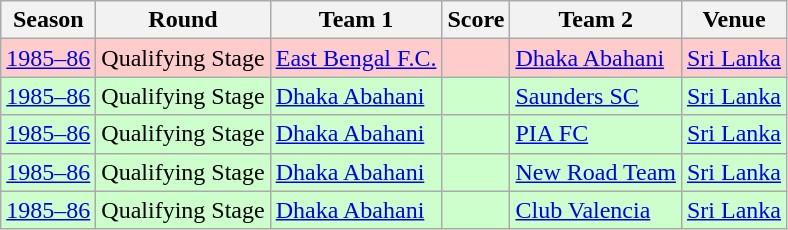<table class="wikitable">
<tr>
<th>Season</th>
<th>Round</th>
<th>Team 1</th>
<th>Score</th>
<th>Team 2</th>
<th>Venue</th>
</tr>
<tr style="background:#FFCCCC;">
<td><a href='#'>1985–86</a></td>
<td>Qualifying Stage</td>
<td> <a href='#'>East Bengal F.C.</a></td>
<td></td>
<td> <a href='#'>Dhaka Abahani</a></td>
<td><a href='#'>Sri Lanka</a></td>
</tr>
<tr style="background:#CCFFCC;">
<td><a href='#'>1985–86</a></td>
<td>Qualifying Stage</td>
<td> <a href='#'>Dhaka Abahani</a></td>
<td></td>
<td> <a href='#'>Saunders SC</a></td>
<td><a href='#'>Sri Lanka</a></td>
</tr>
<tr style="background:#CCFFCC;">
<td><a href='#'>1985–86</a></td>
<td>Qualifying Stage</td>
<td> <a href='#'>Dhaka Abahani</a></td>
<td></td>
<td> <a href='#'>PIA FC</a></td>
<td><a href='#'>Sri Lanka</a></td>
</tr>
<tr style="background:#CCFFCC;">
<td><a href='#'>1985–86</a></td>
<td>Qualifying Stage</td>
<td> <a href='#'>Dhaka Abahani</a></td>
<td></td>
<td> <a href='#'>New Road Team</a></td>
<td><a href='#'>Sri Lanka</a></td>
</tr>
<tr style="background:#CCFFCC;">
<td><a href='#'>1985–86</a></td>
<td>Qualifying Stage</td>
<td> <a href='#'>Dhaka Abahani</a></td>
<td></td>
<td> <a href='#'>Club Valencia</a></td>
<td><a href='#'>Sri Lanka</a></td>
</tr>
</table>
